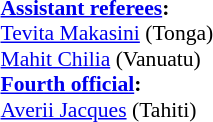<table width=50% style="font-size: 90%">
<tr>
<td><br><strong><a href='#'>Assistant referees</a>:</strong>
<br><a href='#'>Tevita Makasini</a> (Tonga)
<br><a href='#'>Mahit Chilia</a> (Vanuatu)
<br><strong><a href='#'>Fourth official</a>:</strong>
<br><a href='#'>Averii Jacques</a> (Tahiti)</td>
</tr>
</table>
